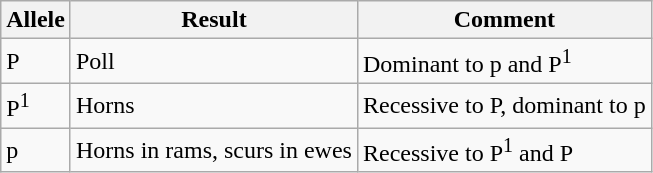<table class="wikitable">
<tr>
<th>Allele</th>
<th>Result</th>
<th>Comment</th>
</tr>
<tr>
<td>P</td>
<td>Poll</td>
<td>Dominant to p and P<sup>1</sup></td>
</tr>
<tr>
<td>P<sup>1</sup></td>
<td>Horns</td>
<td>Recessive to P, dominant to p</td>
</tr>
<tr>
<td>p</td>
<td>Horns in rams, scurs in ewes</td>
<td>Recessive to P<sup>1</sup> and P</td>
</tr>
</table>
